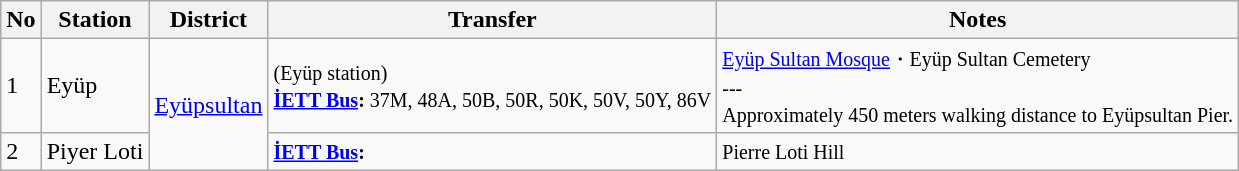<table class="wikitable">
<tr>
<th>No</th>
<th>Station</th>
<th>District</th>
<th>Transfer</th>
<th>Notes</th>
</tr>
<tr>
<td>1</td>
<td>Eyüp</td>
<td rowspan="2"><a href='#'>Eyüpsultan</a></td>
<td> <small>(Eyüp station)</small><br><small><strong><a href='#'>İETT Bus</a>:</strong> 37M, 48A, 50B, 50R, 50K, 50V, 50Y, 86V</small></td>
<td><a href='#'><small>Eyüp Sultan Mosque</small></a><small>・Eyüp Sultan Cemetery</small><br><small>---</small><br><small>Approximately 450 meters walking distance to Eyüpsultan Pier.</small></td>
</tr>
<tr>
<td>2</td>
<td>Piyer Loti</td>
<td><small><strong><a href='#'>İETT Bus</a>:</strong></small></td>
<td><small>Pierre Loti Hill</small></td>
</tr>
</table>
